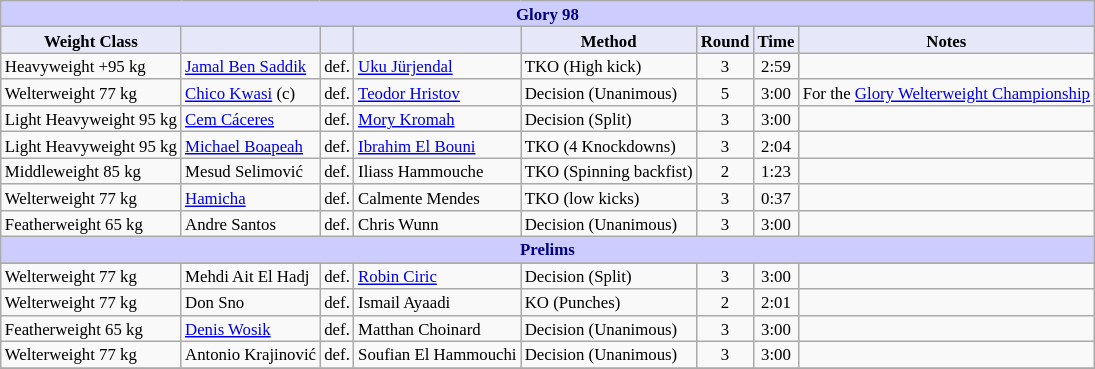<table class="wikitable" style="font-size: 70%;">
<tr>
<th colspan="8" style="background-color: #ccf; color: #000080; text-align: center;"><strong>Glory 98</strong></th>
</tr>
<tr>
<th colspan="1" style="background-color: #E6E8FA; color: #000000; text-align: center;">Weight Class</th>
<th colspan="1" style="background-color: #E6E8FA; color: #000000; text-align: center;"></th>
<th colspan="1" style="background-color: #E6E8FA; color: #000000; text-align: center;"></th>
<th colspan="1" style="background-color: #E6E8FA; color: #000000; text-align: center;"></th>
<th colspan="1" style="background-color: #E6E8FA; color: #000000; text-align: center;">Method</th>
<th colspan="1" style="background-color: #E6E8FA; color: #000000; text-align: center;">Round</th>
<th colspan="1" style="background-color: #E6E8FA; color: #000000; text-align: center;">Time</th>
<th colspan="1" style="background-color: #E6E8FA; color: #000000; text-align: center;">Notes</th>
</tr>
<tr>
<td>Heavyweight +95 kg</td>
<td> <a href='#'>Jamal Ben Saddik</a></td>
<td align=center>def.</td>
<td> <a href='#'>Uku Jürjendal</a></td>
<td>TKO (High kick)</td>
<td align=center>3</td>
<td align=center>2:59</td>
<td></td>
</tr>
<tr>
<td>Welterweight 77 kg</td>
<td> <a href='#'>Chico Kwasi</a> (c)</td>
<td align=center>def.</td>
<td> <a href='#'>Teodor Hristov</a></td>
<td>Decision (Unanimous)</td>
<td align=center>5</td>
<td align=center>3:00</td>
<td>For the <a href='#'>Glory Welterweight Championship</a></td>
</tr>
<tr>
<td>Light Heavyweight 95 kg</td>
<td> <a href='#'>Cem Cáceres</a></td>
<td align=center>def.</td>
<td> <a href='#'>Mory Kromah</a></td>
<td>Decision (Split)</td>
<td align=center>3</td>
<td align=center>3:00</td>
<td></td>
</tr>
<tr>
<td>Light Heavyweight 95 kg</td>
<td> <a href='#'>Michael Boapeah</a></td>
<td align=center>def.</td>
<td> <a href='#'>Ibrahim El Bouni</a></td>
<td>TKO (4 Knockdowns)</td>
<td align=center>3</td>
<td align=center>2:04</td>
<td></td>
</tr>
<tr>
<td>Middleweight 85 kg</td>
<td> Mesud Selimović</td>
<td align=center>def.</td>
<td> Iliass Hammouche</td>
<td>TKO (Spinning backfist)</td>
<td align=center>2</td>
<td align=center>1:23</td>
<td></td>
</tr>
<tr>
<td>Welterweight 77 kg</td>
<td> <a href='#'>Hamicha</a></td>
<td align=center>def.</td>
<td> Calmente Mendes</td>
<td>TKO (low kicks)</td>
<td align=center>3</td>
<td align=center>0:37</td>
<td></td>
</tr>
<tr>
<td>Featherweight 65 kg</td>
<td> Andre Santos</td>
<td align=center>def.</td>
<td> Chris Wunn</td>
<td>Decision (Unanimous)</td>
<td align=center>3</td>
<td align=center>3:00</td>
<td></td>
</tr>
<tr>
<th colspan="8" style="background-color: #ccf; color: #000080; text-align: center;"><strong>Prelims</strong></th>
</tr>
<tr>
</tr>
<tr>
<td>Welterweight 77 kg</td>
<td> Mehdi Ait El Hadj</td>
<td align=center>def.</td>
<td> <a href='#'>Robin Ciric</a></td>
<td>Decision (Split)</td>
<td align=center>3</td>
<td align=center>3:00</td>
<td></td>
</tr>
<tr>
<td>Welterweight 77 kg</td>
<td> Don Sno</td>
<td align=center>def.</td>
<td> Ismail Ayaadi</td>
<td>KO (Punches)</td>
<td align=center>2</td>
<td align=center>2:01</td>
<td></td>
</tr>
<tr>
<td>Featherweight 65 kg</td>
<td> <a href='#'>Denis Wosik</a></td>
<td align=center>def.</td>
<td> Matthan Choinard</td>
<td>Decision (Unanimous)</td>
<td align=center>3</td>
<td align=center>3:00</td>
<td></td>
</tr>
<tr>
<td>Welterweight 77 kg</td>
<td> Antonio Krajinović</td>
<td align=center>def.</td>
<td> Soufian El Hammouchi</td>
<td>Decision (Unanimous)</td>
<td align=center>3</td>
<td align=center>3:00</td>
<td></td>
</tr>
<tr>
</tr>
</table>
